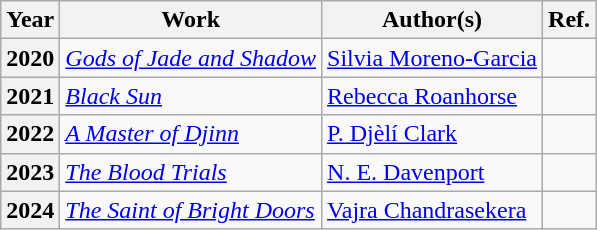<table class="sortable wikitable">
<tr>
<th>Year</th>
<th>Work</th>
<th>Author(s)</th>
<th class="unsortable">Ref.</th>
</tr>
<tr>
<th>2020</th>
<td><em><a href='#'>Gods of Jade and Shadow</a></em></td>
<td><a href='#'>Silvia Moreno-Garcia</a></td>
<td></td>
</tr>
<tr>
<th>2021</th>
<td><em><a href='#'>Black Sun</a></em></td>
<td><a href='#'>Rebecca Roanhorse</a></td>
<td></td>
</tr>
<tr>
<th>2022</th>
<td><em><a href='#'>A Master of Djinn</a></em></td>
<td><a href='#'>P. Djèlí Clark</a></td>
<td></td>
</tr>
<tr>
<th>2023</th>
<td><em><a href='#'>The Blood Trials</a></em></td>
<td><a href='#'>N. E. Davenport</a></td>
<td></td>
</tr>
<tr>
<th>2024</th>
<td><em><a href='#'>The Saint of Bright Doors</a></em></td>
<td><a href='#'>Vajra Chandrasekera</a></td>
<td></td>
</tr>
</table>
